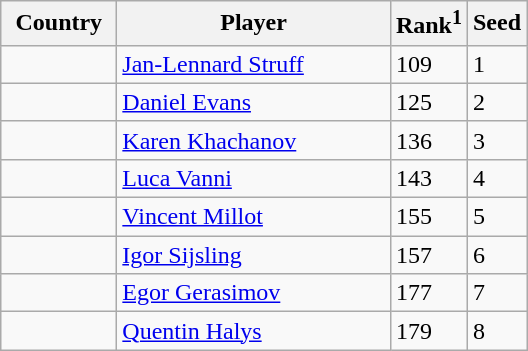<table class="sortable wikitable">
<tr>
<th width="70">Country</th>
<th width="175">Player</th>
<th>Rank<sup>1</sup></th>
<th>Seed</th>
</tr>
<tr>
<td></td>
<td><a href='#'>Jan-Lennard Struff</a></td>
<td>109</td>
<td>1</td>
</tr>
<tr>
<td></td>
<td><a href='#'>Daniel Evans</a></td>
<td>125</td>
<td>2</td>
</tr>
<tr>
<td></td>
<td><a href='#'>Karen Khachanov</a></td>
<td>136</td>
<td>3</td>
</tr>
<tr>
<td></td>
<td><a href='#'>Luca Vanni</a></td>
<td>143</td>
<td>4</td>
</tr>
<tr>
<td></td>
<td><a href='#'>Vincent Millot</a></td>
<td>155</td>
<td>5</td>
</tr>
<tr>
<td></td>
<td><a href='#'>Igor Sijsling</a></td>
<td>157</td>
<td>6</td>
</tr>
<tr>
<td></td>
<td><a href='#'>Egor Gerasimov</a></td>
<td>177</td>
<td>7</td>
</tr>
<tr>
<td></td>
<td><a href='#'>Quentin Halys</a></td>
<td>179</td>
<td>8</td>
</tr>
</table>
